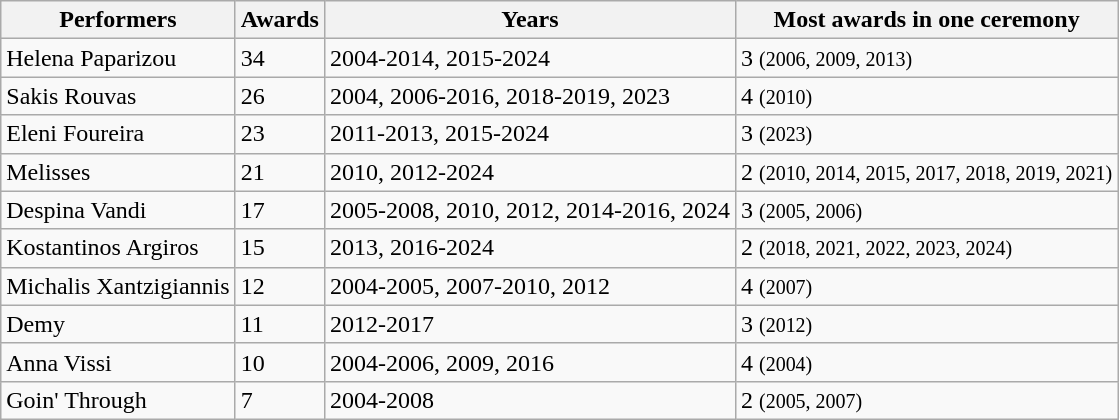<table class="sortable wikitable">
<tr>
<th>Performers</th>
<th>Awards</th>
<th>Years</th>
<th>Most awards in one ceremony</th>
</tr>
<tr>
<td>Helena Paparizou</td>
<td>34</td>
<td>2004-2014, 2015-2024</td>
<td>3 <small>(2006, 2009, 2013)</small></td>
</tr>
<tr>
<td>Sakis Rouvas</td>
<td>26</td>
<td>2004, 2006-2016, 2018-2019, 2023</td>
<td>4 <small>(2010)</small></td>
</tr>
<tr>
<td>Eleni Foureira</td>
<td>23</td>
<td>2011-2013, 2015-2024</td>
<td>3 <small>(2023)</small></td>
</tr>
<tr>
<td>Melisses</td>
<td>21</td>
<td>2010, 2012-2024</td>
<td>2 <small>(2010, 2014, 2015, 2017, 2018, 2019, 2021)</small></td>
</tr>
<tr>
<td>Despina Vandi</td>
<td>17</td>
<td>2005-2008, 2010, 2012, 2014-2016, 2024</td>
<td>3 <small>(2005, 2006)</small></td>
</tr>
<tr>
<td>Kostantinos Argiros</td>
<td>15</td>
<td>2013, 2016-2024</td>
<td>2 <small>(2018, 2021, 2022, 2023, 2024)</small></td>
</tr>
<tr>
<td>Michalis Xantzigiannis</td>
<td>12</td>
<td>2004-2005, 2007-2010, 2012</td>
<td>4 <small>(2007)</small></td>
</tr>
<tr>
<td>Demy</td>
<td>11</td>
<td>2012-2017</td>
<td>3 <small>(2012)</small></td>
</tr>
<tr>
<td>Anna Vissi</td>
<td>10</td>
<td>2004-2006, 2009, 2016</td>
<td>4 <small>(2004)</small></td>
</tr>
<tr>
<td>Goin' Through</td>
<td>7</td>
<td>2004-2008</td>
<td>2 <small>(2005, 2007)</small></td>
</tr>
</table>
